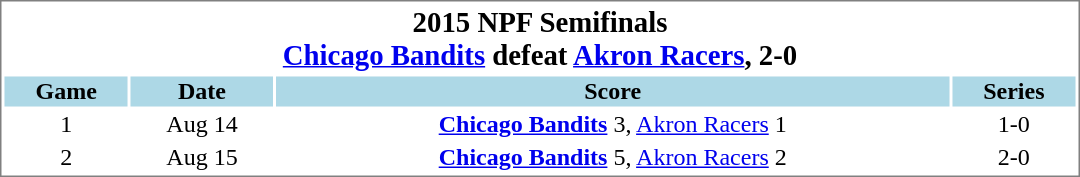<table cellpadding="1"  style="min-width:45em;text-align:center;font-size:100%; border:1px solid gray;">
<tr style="font-size:larger;">
<th colspan=8>2015 NPF Semifinals<br><a href='#'>Chicago Bandits</a> defeat <a href='#'>Akron Racers</a>, 2-0</th>
</tr>
<tr style="background:lightblue;">
<th>Game</th>
<th>Date</th>
<th>Score</th>
<th>Series<br></th>
</tr>
<tr>
<td>1</td>
<td>Aug 14</td>
<td><strong><a href='#'>Chicago Bandits</a></strong> 3, <a href='#'>Akron Racers</a> 1</td>
<td>1-0</td>
</tr>
<tr>
<td>2</td>
<td>Aug 15</td>
<td><strong><a href='#'>Chicago Bandits</a></strong> 5, <a href='#'>Akron Racers</a> 2</td>
<td>2-0</td>
</tr>
</table>
